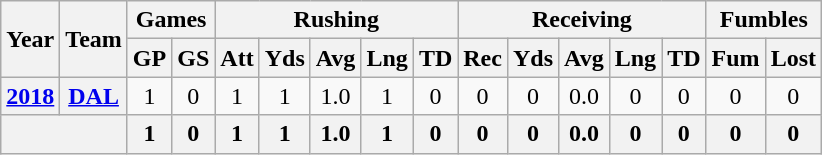<table class=wikitable style="text-align:center;">
<tr>
<th rowspan="2">Year</th>
<th rowspan="2">Team</th>
<th colspan="2">Games</th>
<th colspan="5">Rushing</th>
<th colspan="5">Receiving</th>
<th colspan="2">Fumbles</th>
</tr>
<tr>
<th>GP</th>
<th>GS</th>
<th>Att</th>
<th>Yds</th>
<th>Avg</th>
<th>Lng</th>
<th>TD</th>
<th>Rec</th>
<th>Yds</th>
<th>Avg</th>
<th>Lng</th>
<th>TD</th>
<th>Fum</th>
<th>Lost</th>
</tr>
<tr>
<th><a href='#'>2018</a></th>
<th><a href='#'>DAL</a></th>
<td>1</td>
<td>0</td>
<td>1</td>
<td>1</td>
<td>1.0</td>
<td>1</td>
<td>0</td>
<td>0</td>
<td>0</td>
<td>0.0</td>
<td>0</td>
<td>0</td>
<td>0</td>
<td>0</td>
</tr>
<tr>
<th colspan="2"></th>
<th>1</th>
<th>0</th>
<th>1</th>
<th>1</th>
<th>1.0</th>
<th>1</th>
<th>0</th>
<th>0</th>
<th>0</th>
<th>0.0</th>
<th>0</th>
<th>0</th>
<th>0</th>
<th>0</th>
</tr>
</table>
